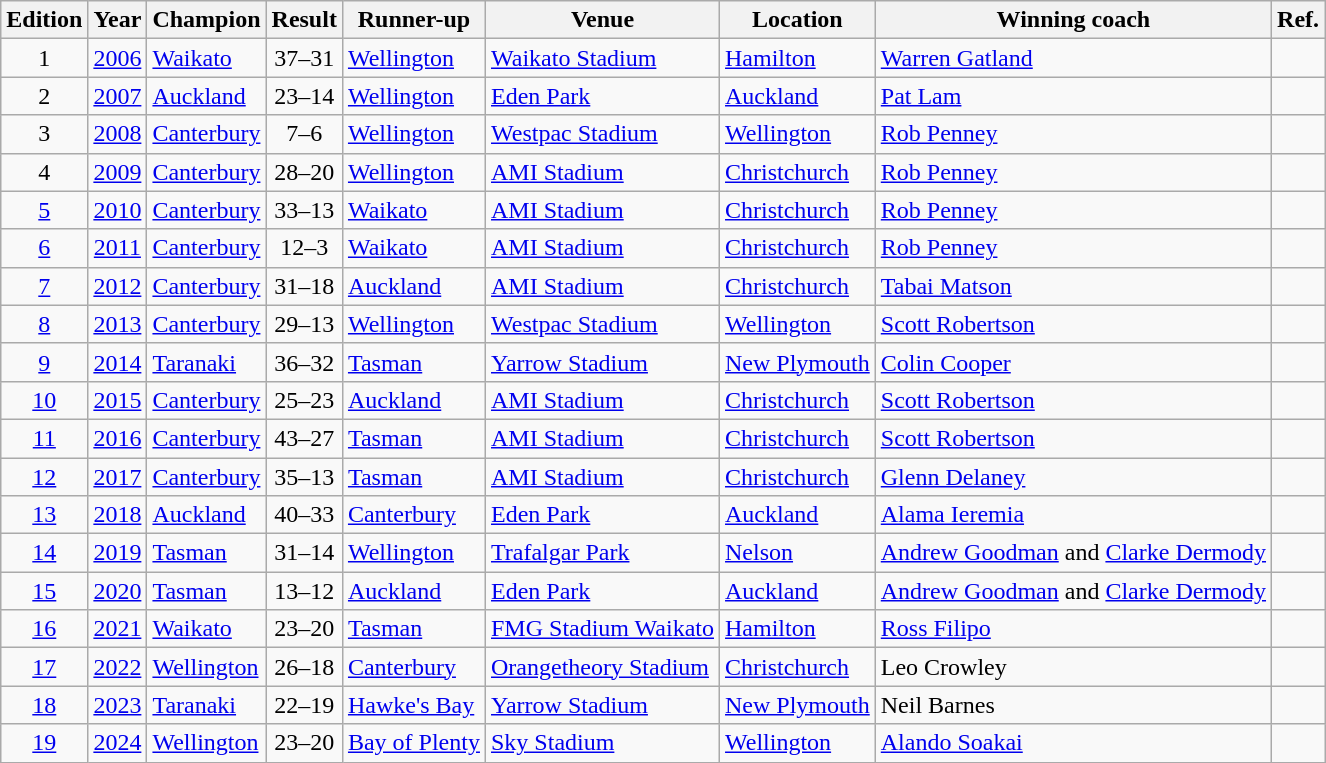<table class="wikitable sortable">
<tr>
<th>Edition</th>
<th>Year</th>
<th>Champion</th>
<th>Result</th>
<th>Runner-up</th>
<th>Venue</th>
<th>Location</th>
<th>Winning coach</th>
<th>Ref.</th>
</tr>
<tr>
<td style="text-align:center">1</td>
<td style="text-align:center"><a href='#'>2006</a></td>
<td><a href='#'>Waikato</a></td>
<td style="text-align:center">37–31</td>
<td><a href='#'>Wellington</a></td>
<td><a href='#'>Waikato Stadium</a></td>
<td><a href='#'>Hamilton</a></td>
<td><a href='#'>Warren Gatland</a></td>
<td style="text-align:center"></td>
</tr>
<tr>
<td style="text-align:center">2</td>
<td style="text-align:center"><a href='#'>2007</a></td>
<td><a href='#'>Auckland</a></td>
<td style="text-align:center">23–14</td>
<td><a href='#'>Wellington</a></td>
<td><a href='#'>Eden Park</a></td>
<td><a href='#'>Auckland</a></td>
<td><a href='#'>Pat Lam</a></td>
<td style="text-align:center"></td>
</tr>
<tr>
<td style="text-align:center">3</td>
<td style="text-align:center"><a href='#'>2008</a></td>
<td><a href='#'>Canterbury</a></td>
<td style="text-align:center">7–6</td>
<td><a href='#'>Wellington</a></td>
<td><a href='#'>Westpac Stadium</a></td>
<td><a href='#'>Wellington</a></td>
<td><a href='#'>Rob Penney</a></td>
<td style="text-align:center"></td>
</tr>
<tr>
<td style="text-align:center">4</td>
<td style="text-align:center"><a href='#'>2009</a></td>
<td><a href='#'>Canterbury</a></td>
<td style="text-align:center">28–20</td>
<td><a href='#'>Wellington</a></td>
<td><a href='#'>AMI Stadium</a></td>
<td><a href='#'>Christchurch</a></td>
<td><a href='#'>Rob Penney</a></td>
<td style="text-align:center"></td>
</tr>
<tr>
<td style="text-align:center"><a href='#'>5</a></td>
<td style="text-align:center"><a href='#'>2010</a></td>
<td><a href='#'>Canterbury</a></td>
<td style="text-align:center">33–13</td>
<td><a href='#'>Waikato</a></td>
<td><a href='#'>AMI Stadium</a></td>
<td><a href='#'>Christchurch</a></td>
<td><a href='#'>Rob Penney</a></td>
<td style="text-align:center"></td>
</tr>
<tr>
<td style="text-align:center"><a href='#'>6</a></td>
<td style="text-align:center"><a href='#'>2011</a></td>
<td><a href='#'>Canterbury</a></td>
<td style="text-align:center">12–3</td>
<td><a href='#'>Waikato</a></td>
<td><a href='#'>AMI Stadium</a></td>
<td><a href='#'>Christchurch</a></td>
<td><a href='#'>Rob Penney</a></td>
<td style="text-align:center"></td>
</tr>
<tr>
<td style="text-align:center"><a href='#'>7</a></td>
<td style="text-align:center"><a href='#'>2012</a></td>
<td><a href='#'>Canterbury</a></td>
<td style="text-align:center">31–18</td>
<td><a href='#'>Auckland</a></td>
<td><a href='#'>AMI Stadium</a></td>
<td><a href='#'>Christchurch</a></td>
<td><a href='#'>Tabai Matson</a></td>
<td style="text-align:center"></td>
</tr>
<tr>
<td style="text-align:center"><a href='#'>8</a></td>
<td style="text-align:center"><a href='#'>2013</a></td>
<td><a href='#'>Canterbury</a></td>
<td style="text-align:center">29–13</td>
<td><a href='#'>Wellington</a></td>
<td><a href='#'>Westpac Stadium</a></td>
<td><a href='#'>Wellington</a></td>
<td><a href='#'>Scott Robertson</a></td>
<td style="text-align:center"></td>
</tr>
<tr>
<td style="text-align:center"><a href='#'>9</a></td>
<td style="text-align:center"><a href='#'>2014</a></td>
<td><a href='#'>Taranaki</a></td>
<td style="text-align:center">36–32</td>
<td><a href='#'>Tasman</a></td>
<td><a href='#'>Yarrow Stadium</a></td>
<td><a href='#'>New Plymouth</a></td>
<td><a href='#'>Colin Cooper</a></td>
<td style="text-align:center"></td>
</tr>
<tr>
<td style="text-align:center"><a href='#'>10</a></td>
<td style="text-align:center"><a href='#'>2015</a></td>
<td><a href='#'>Canterbury</a></td>
<td style="text-align:center">25–23</td>
<td><a href='#'>Auckland</a></td>
<td><a href='#'>AMI Stadium</a></td>
<td><a href='#'>Christchurch</a></td>
<td><a href='#'>Scott Robertson</a></td>
<td style="text-align:center"></td>
</tr>
<tr>
<td style="text-align:center"><a href='#'>11</a></td>
<td style="text-align:center"><a href='#'>2016</a></td>
<td><a href='#'>Canterbury</a></td>
<td style="text-align:center">43–27</td>
<td><a href='#'>Tasman</a></td>
<td><a href='#'>AMI Stadium</a></td>
<td><a href='#'>Christchurch</a></td>
<td><a href='#'>Scott Robertson</a></td>
<td style="text-align:center"></td>
</tr>
<tr>
<td style="text-align:center"><a href='#'>12</a></td>
<td style="text-align:center"><a href='#'>2017</a></td>
<td><a href='#'>Canterbury</a></td>
<td style="text-align:center">35–13</td>
<td><a href='#'>Tasman</a></td>
<td><a href='#'>AMI Stadium</a></td>
<td><a href='#'>Christchurch</a></td>
<td><a href='#'>Glenn Delaney</a></td>
<td style="text-align:center"></td>
</tr>
<tr>
<td style="text-align:center"><a href='#'>13</a></td>
<td style="text-align:center"><a href='#'>2018</a></td>
<td><a href='#'>Auckland</a></td>
<td style="text-align:center">40–33</td>
<td><a href='#'>Canterbury</a></td>
<td><a href='#'>Eden Park</a></td>
<td><a href='#'>Auckland</a></td>
<td><a href='#'>Alama Ieremia</a></td>
<td style="text-align:center"></td>
</tr>
<tr>
<td style="text-align:center"><a href='#'>14</a></td>
<td style="text-align:center"><a href='#'>2019</a></td>
<td><a href='#'>Tasman</a></td>
<td style="text-align:center">31–14</td>
<td><a href='#'>Wellington</a></td>
<td><a href='#'>Trafalgar Park</a></td>
<td><a href='#'>Nelson</a></td>
<td><a href='#'>Andrew Goodman</a> and <a href='#'>Clarke Dermody</a></td>
<td style="text-align:center"></td>
</tr>
<tr>
<td style="text-align:center"><a href='#'>15</a></td>
<td style="text-align:center"><a href='#'>2020</a></td>
<td><a href='#'>Tasman</a></td>
<td style="text-align:center">13–12</td>
<td><a href='#'>Auckland</a></td>
<td><a href='#'>Eden Park</a></td>
<td><a href='#'>Auckland</a></td>
<td><a href='#'>Andrew Goodman</a> and <a href='#'>Clarke Dermody</a></td>
<td style="text-align:center"></td>
</tr>
<tr>
<td style="text-align:center"><a href='#'>16</a></td>
<td style="text-align:center"><a href='#'>2021</a></td>
<td><a href='#'>Waikato</a></td>
<td style="text-align:center">23–20</td>
<td><a href='#'>Tasman</a></td>
<td><a href='#'>FMG Stadium Waikato</a></td>
<td><a href='#'>Hamilton</a></td>
<td><a href='#'>Ross Filipo</a></td>
<td style="text-align:center"></td>
</tr>
<tr>
<td style="text-align:center"><a href='#'>17</a></td>
<td style="text-align:center"><a href='#'>2022</a></td>
<td><a href='#'>Wellington</a></td>
<td style="text-align:center">26–18</td>
<td><a href='#'>Canterbury</a></td>
<td><a href='#'>Orangetheory Stadium</a></td>
<td><a href='#'>Christchurch</a></td>
<td>Leo Crowley</td>
<td style="text-align:center"></td>
</tr>
<tr>
<td style="text-align:center"><a href='#'>18</a></td>
<td style="text-align:center"><a href='#'>2023</a></td>
<td><a href='#'>Taranaki</a></td>
<td style="text-align:center">22–19</td>
<td><a href='#'>Hawke's Bay</a></td>
<td><a href='#'>Yarrow Stadium</a></td>
<td><a href='#'>New Plymouth</a></td>
<td>Neil Barnes</td>
<td style="text-align:center"></td>
</tr>
<tr>
<td style="text-align:center"><a href='#'>19</a></td>
<td style="text-align:center"><a href='#'>2024</a></td>
<td><a href='#'>Wellington</a></td>
<td style="text-align:center">23–20</td>
<td><a href='#'>Bay of Plenty</a></td>
<td><a href='#'>Sky Stadium</a></td>
<td><a href='#'>Wellington</a></td>
<td><a href='#'>Alando Soakai</a></td>
<td style="text-align:center"></td>
</tr>
</table>
